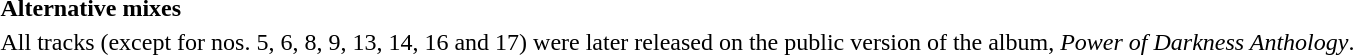<table class="mw-collapsible mw-collapsed">
<tr>
<td height=30 valign=bottom><strong>Alternative mixes</strong></td>
</tr>
<tr>
<td style="width:1000em" height=20>All tracks (except for nos. 5, 6, 8, 9, 13, 14, 16 and 17) were later released on the public version of the album, <em>Power of Darkness Anthology</em>.</td>
</tr>
<tr>
<td><br></td>
</tr>
</table>
